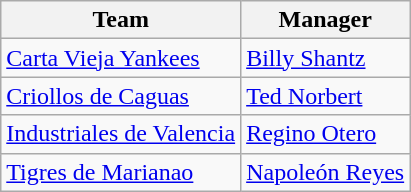<table class="wikitable">
<tr>
<th>Team</th>
<th>Manager</th>
</tr>
<tr>
<td> <a href='#'>Carta Vieja Yankees</a></td>
<td> <a href='#'>Billy Shantz</a></td>
</tr>
<tr>
<td> <a href='#'>Criollos de Caguas</a></td>
<td> <a href='#'>Ted Norbert</a></td>
</tr>
<tr>
<td> <a href='#'>Industriales de Valencia</a></td>
<td> <a href='#'>Regino Otero</a></td>
</tr>
<tr>
<td> <a href='#'>Tigres de Marianao</a></td>
<td> <a href='#'>Napoleón Reyes</a></td>
</tr>
</table>
